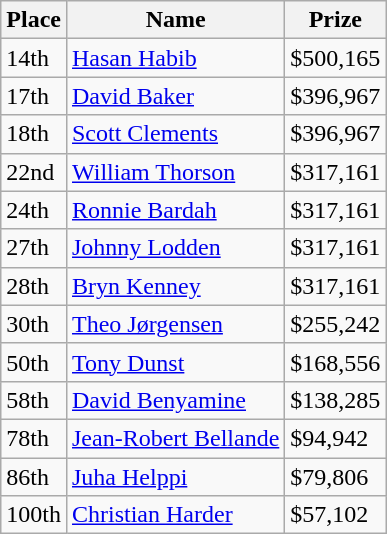<table class="wikitable">
<tr>
<th bgcolor="#FFEBAD">Place</th>
<th bgcolor="#FFEBAD">Name</th>
<th bgcolor="#FFEBAD">Prize</th>
</tr>
<tr>
<td>14th</td>
<td><a href='#'>Hasan Habib</a></td>
<td>$500,165</td>
</tr>
<tr>
<td>17th</td>
<td><a href='#'>David Baker</a></td>
<td>$396,967</td>
</tr>
<tr>
<td>18th</td>
<td><a href='#'>Scott Clements</a></td>
<td>$396,967</td>
</tr>
<tr>
<td>22nd</td>
<td><a href='#'>William Thorson</a></td>
<td>$317,161</td>
</tr>
<tr>
<td>24th</td>
<td><a href='#'>Ronnie Bardah</a></td>
<td>$317,161</td>
</tr>
<tr>
<td>27th</td>
<td><a href='#'>Johnny Lodden</a></td>
<td>$317,161</td>
</tr>
<tr>
<td>28th</td>
<td><a href='#'>Bryn Kenney</a></td>
<td>$317,161</td>
</tr>
<tr>
<td>30th</td>
<td><a href='#'>Theo Jørgensen</a></td>
<td>$255,242</td>
</tr>
<tr>
<td>50th</td>
<td><a href='#'>Tony Dunst</a></td>
<td>$168,556</td>
</tr>
<tr>
<td>58th</td>
<td><a href='#'>David Benyamine</a></td>
<td>$138,285</td>
</tr>
<tr>
<td>78th</td>
<td><a href='#'>Jean-Robert Bellande</a></td>
<td>$94,942</td>
</tr>
<tr>
<td>86th</td>
<td><a href='#'>Juha Helppi</a></td>
<td>$79,806</td>
</tr>
<tr>
<td>100th</td>
<td><a href='#'>Christian Harder</a></td>
<td>$57,102</td>
</tr>
</table>
